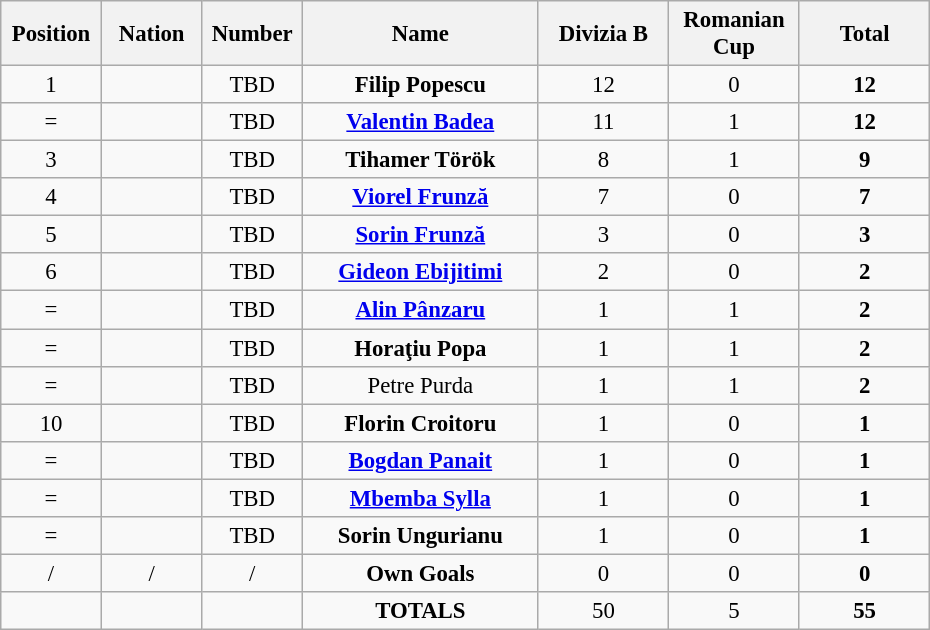<table class="wikitable" style="font-size: 95%; text-align: center;">
<tr>
<th width=60>Position</th>
<th width=60>Nation</th>
<th width=60>Number</th>
<th width=150>Name</th>
<th width=80>Divizia B</th>
<th width=80>Romanian Cup</th>
<th width=80>Total</th>
</tr>
<tr>
<td>1</td>
<td></td>
<td>TBD</td>
<td><strong>Filip Popescu</strong></td>
<td>12</td>
<td>0</td>
<td><strong>12</strong></td>
</tr>
<tr>
<td>=</td>
<td></td>
<td>TBD</td>
<td><strong><a href='#'>Valentin Badea</a></strong></td>
<td>11</td>
<td>1</td>
<td><strong>12</strong></td>
</tr>
<tr>
<td>3</td>
<td></td>
<td>TBD</td>
<td><strong>Tihamer Török</strong></td>
<td>8</td>
<td>1</td>
<td><strong>9</strong></td>
</tr>
<tr>
<td>4</td>
<td></td>
<td>TBD</td>
<td><strong><a href='#'>Viorel Frunză</a></strong></td>
<td>7</td>
<td>0</td>
<td><strong>7</strong></td>
</tr>
<tr>
<td>5</td>
<td></td>
<td>TBD</td>
<td><strong><a href='#'>Sorin Frunză</a></strong></td>
<td>3</td>
<td>0</td>
<td><strong>3</strong></td>
</tr>
<tr>
<td>6</td>
<td></td>
<td>TBD</td>
<td><strong><a href='#'>Gideon Ebijitimi</a></strong></td>
<td>2</td>
<td>0</td>
<td><strong>2</strong></td>
</tr>
<tr>
<td>=</td>
<td></td>
<td>TBD</td>
<td><strong><a href='#'>Alin Pânzaru</a></strong></td>
<td>1</td>
<td>1</td>
<td><strong>2</strong></td>
</tr>
<tr>
<td>=</td>
<td></td>
<td>TBD</td>
<td><strong>Horaţiu Popa</strong></td>
<td>1</td>
<td>1</td>
<td><strong>2</strong></td>
</tr>
<tr>
<td>=</td>
<td></td>
<td>TBD</td>
<td>Petre Purda</td>
<td>1</td>
<td>1</td>
<td><strong>2</strong></td>
</tr>
<tr>
<td>10</td>
<td></td>
<td>TBD</td>
<td><strong>Florin Croitoru</strong></td>
<td>1</td>
<td>0</td>
<td><strong>1</strong></td>
</tr>
<tr>
<td>=</td>
<td></td>
<td>TBD</td>
<td><strong><a href='#'>Bogdan Panait</a></strong></td>
<td>1</td>
<td>0</td>
<td><strong>1</strong></td>
</tr>
<tr>
<td>=</td>
<td></td>
<td>TBD</td>
<td><strong><a href='#'>Mbemba Sylla</a></strong></td>
<td>1</td>
<td>0</td>
<td><strong>1</strong></td>
</tr>
<tr>
<td>=</td>
<td></td>
<td>TBD</td>
<td><strong>Sorin Ungurianu</strong></td>
<td>1</td>
<td>0</td>
<td><strong>1</strong></td>
</tr>
<tr>
<td>/</td>
<td>/</td>
<td>/</td>
<td><strong>Own Goals</strong></td>
<td>0</td>
<td>0</td>
<td><strong>0</strong></td>
</tr>
<tr>
<td></td>
<td></td>
<td></td>
<td><strong>TOTALS</strong></td>
<td>50</td>
<td>5</td>
<td><strong>55</strong></td>
</tr>
</table>
